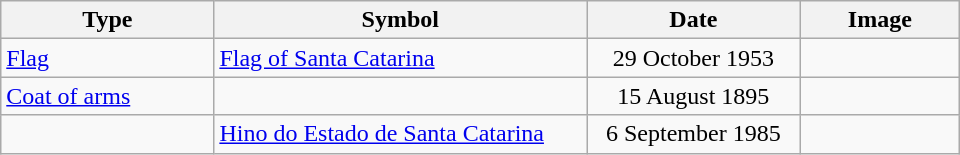<table class="wikitable">
<tr>
<th width="20%">Type</th>
<th width="35%">Symbol</th>
<th width="20%">Date</th>
<th width="15%">Image</th>
</tr>
<tr>
<td><a href='#'>Flag</a></td>
<td><a href='#'>Flag of Santa Catarina</a></td>
<td align="center">29 October 1953</td>
<td align="center"></td>
</tr>
<tr>
<td><a href='#'>Coat of arms</a></td>
<td></td>
<td align="center">15 August 1895</td>
<td align="center"></td>
</tr>
<tr>
<td></td>
<td><a href='#'>Hino do Estado de Santa Catarina</a></td>
<td align="center">6 September 1985</td>
<td></td>
</tr>
</table>
